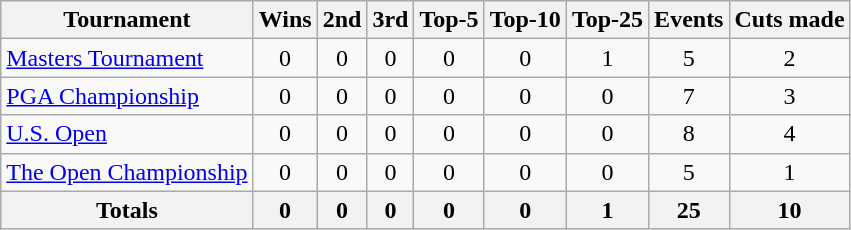<table class=wikitable style=text-align:center>
<tr>
<th>Tournament</th>
<th>Wins</th>
<th>2nd</th>
<th>3rd</th>
<th>Top-5</th>
<th>Top-10</th>
<th>Top-25</th>
<th>Events</th>
<th>Cuts made</th>
</tr>
<tr>
<td align=left><a href='#'>Masters Tournament</a></td>
<td>0</td>
<td>0</td>
<td>0</td>
<td>0</td>
<td>0</td>
<td>1</td>
<td>5</td>
<td>2</td>
</tr>
<tr>
<td align=left><a href='#'>PGA Championship</a></td>
<td>0</td>
<td>0</td>
<td>0</td>
<td>0</td>
<td>0</td>
<td>0</td>
<td>7</td>
<td>3</td>
</tr>
<tr>
<td align=left><a href='#'>U.S. Open</a></td>
<td>0</td>
<td>0</td>
<td>0</td>
<td>0</td>
<td>0</td>
<td>0</td>
<td>8</td>
<td>4</td>
</tr>
<tr>
<td align=left><a href='#'>The Open Championship</a></td>
<td>0</td>
<td>0</td>
<td>0</td>
<td>0</td>
<td>0</td>
<td>0</td>
<td>5</td>
<td>1</td>
</tr>
<tr>
<th>Totals</th>
<th>0</th>
<th>0</th>
<th>0</th>
<th>0</th>
<th>0</th>
<th>1</th>
<th>25</th>
<th>10</th>
</tr>
</table>
